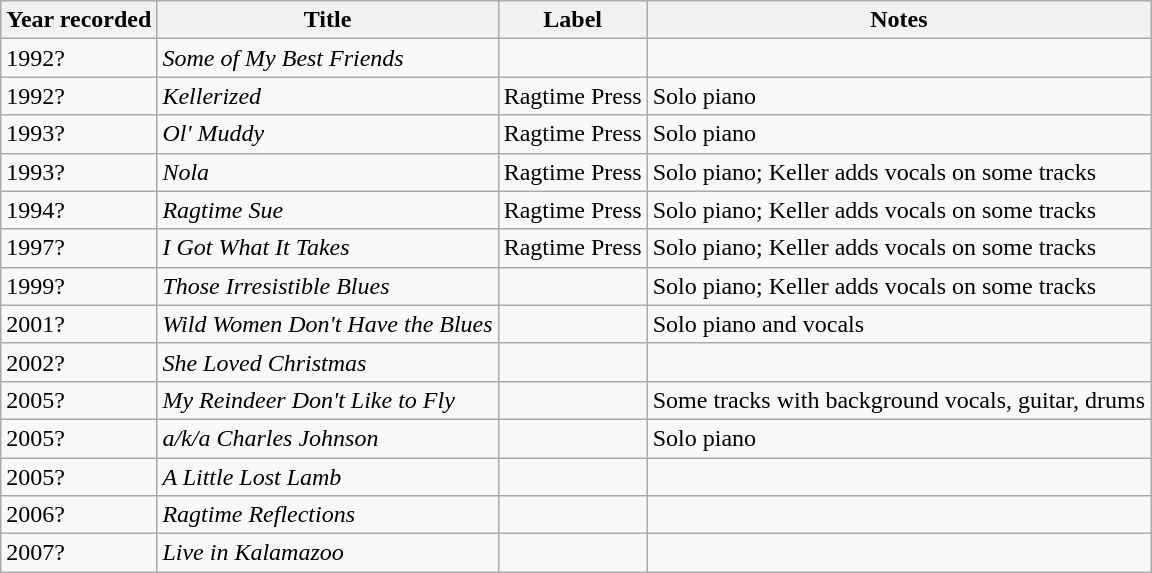<table class="wikitable sortable">
<tr>
<th>Year recorded</th>
<th>Title</th>
<th>Label</th>
<th>Notes</th>
</tr>
<tr>
<td>1992?</td>
<td><em>Some of My Best Friends</em></td>
<td></td>
<td></td>
</tr>
<tr>
<td>1992?</td>
<td><em>Kellerized</em></td>
<td>Ragtime Press</td>
<td>Solo piano</td>
</tr>
<tr>
<td>1993?</td>
<td><em>Ol' Muddy</em></td>
<td>Ragtime Press</td>
<td>Solo piano</td>
</tr>
<tr>
<td>1993?</td>
<td><em>Nola</em></td>
<td>Ragtime Press</td>
<td>Solo piano; Keller adds vocals on some tracks</td>
</tr>
<tr>
<td>1994?</td>
<td><em>Ragtime Sue</em></td>
<td>Ragtime Press</td>
<td>Solo piano; Keller adds vocals on some tracks</td>
</tr>
<tr>
<td>1997?</td>
<td><em>I Got What It Takes</em></td>
<td>Ragtime Press</td>
<td>Solo piano; Keller adds vocals on some tracks</td>
</tr>
<tr>
<td>1999?</td>
<td><em>Those Irresistible Blues</em></td>
<td></td>
<td>Solo piano; Keller adds vocals on some tracks</td>
</tr>
<tr>
<td>2001?</td>
<td><em>Wild Women Don't Have the Blues</em></td>
<td></td>
<td>Solo piano and vocals</td>
</tr>
<tr>
<td>2002?</td>
<td><em>She Loved Christmas</em></td>
<td></td>
<td></td>
</tr>
<tr>
<td>2005?</td>
<td><em>My Reindeer Don't Like to Fly</em></td>
<td></td>
<td>Some tracks with background vocals, guitar, drums</td>
</tr>
<tr>
<td>2005?</td>
<td><em>a/k/a Charles Johnson</em></td>
<td></td>
<td>Solo piano</td>
</tr>
<tr>
<td>2005?</td>
<td><em>A Little Lost Lamb</em></td>
<td></td>
<td></td>
</tr>
<tr>
<td>2006?</td>
<td><em>Ragtime Reflections</em></td>
<td></td>
<td></td>
</tr>
<tr>
<td>2007?</td>
<td><em>Live in Kalamazoo</em></td>
<td></td>
<td></td>
</tr>
</table>
